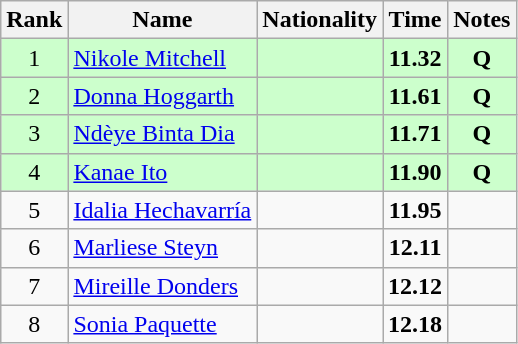<table class="wikitable sortable" style="text-align:center">
<tr>
<th>Rank</th>
<th>Name</th>
<th>Nationality</th>
<th>Time</th>
<th>Notes</th>
</tr>
<tr bgcolor=ccffcc>
<td>1</td>
<td align=left><a href='#'>Nikole Mitchell</a></td>
<td align=left></td>
<td><strong>11.32</strong></td>
<td><strong>Q</strong></td>
</tr>
<tr bgcolor=ccffcc>
<td>2</td>
<td align=left><a href='#'>Donna Hoggarth</a></td>
<td align=left></td>
<td><strong>11.61</strong></td>
<td><strong>Q</strong></td>
</tr>
<tr bgcolor=ccffcc>
<td>3</td>
<td align=left><a href='#'>Ndèye Binta Dia</a></td>
<td align=left></td>
<td><strong>11.71</strong></td>
<td><strong>Q</strong></td>
</tr>
<tr bgcolor=ccffcc>
<td>4</td>
<td align=left><a href='#'>Kanae Ito</a></td>
<td align=left></td>
<td><strong>11.90</strong></td>
<td><strong>Q</strong></td>
</tr>
<tr>
<td>5</td>
<td align=left><a href='#'>Idalia Hechavarría</a></td>
<td align=left></td>
<td><strong>11.95</strong></td>
<td></td>
</tr>
<tr>
<td>6</td>
<td align=left><a href='#'>Marliese Steyn</a></td>
<td align=left></td>
<td><strong>12.11</strong></td>
<td></td>
</tr>
<tr>
<td>7</td>
<td align=left><a href='#'>Mireille Donders</a></td>
<td align=left></td>
<td><strong>12.12</strong></td>
<td></td>
</tr>
<tr>
<td>8</td>
<td align=left><a href='#'>Sonia Paquette</a></td>
<td align=left></td>
<td><strong>12.18</strong></td>
<td></td>
</tr>
</table>
